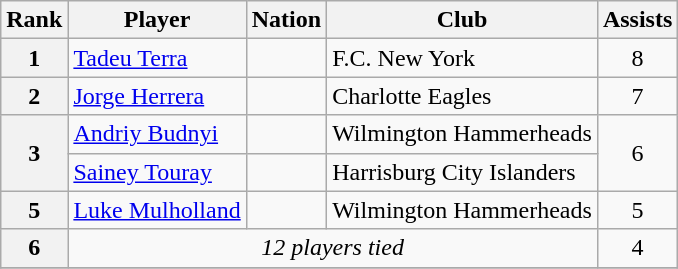<table class="wikitable">
<tr>
<th>Rank</th>
<th>Player</th>
<th>Nation</th>
<th>Club</th>
<th>Assists</th>
</tr>
<tr>
<th>1</th>
<td><a href='#'>Tadeu Terra</a></td>
<td></td>
<td>F.C. New York</td>
<td style="text-align:center;">8</td>
</tr>
<tr>
<th>2</th>
<td><a href='#'>Jorge Herrera</a></td>
<td></td>
<td>Charlotte Eagles</td>
<td style="text-align:center;">7</td>
</tr>
<tr>
<th rowspan="2">3</th>
<td><a href='#'>Andriy Budnyi</a></td>
<td></td>
<td>Wilmington Hammerheads</td>
<td rowspan="2" style="text-align:center;">6</td>
</tr>
<tr>
<td><a href='#'>Sainey Touray</a></td>
<td></td>
<td>Harrisburg City Islanders</td>
</tr>
<tr>
<th>5</th>
<td><a href='#'>Luke Mulholland</a></td>
<td></td>
<td>Wilmington Hammerheads</td>
<td style="text-align:center;">5</td>
</tr>
<tr>
<th>6</th>
<td colspan="3" align="center"><em>12 players tied</em></td>
<td align="center">4</td>
</tr>
<tr>
</tr>
</table>
